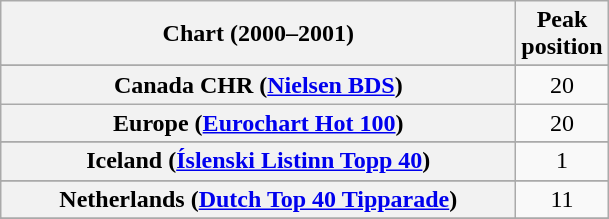<table class="wikitable sortable plainrowheaders" style="text-align:center">
<tr>
<th scope="col" style="width:21em;">Chart (2000–2001)</th>
<th scope="col">Peak<br>position</th>
</tr>
<tr>
</tr>
<tr>
<th scope="row">Canada CHR (<a href='#'>Nielsen BDS</a>)</th>
<td>20</td>
</tr>
<tr>
<th scope="row">Europe (<a href='#'>Eurochart Hot 100</a>)</th>
<td>20</td>
</tr>
<tr>
</tr>
<tr>
<th scope="row">Iceland (<a href='#'>Íslenski Listinn Topp 40</a>)</th>
<td>1</td>
</tr>
<tr>
</tr>
<tr>
<th scope="row">Netherlands (<a href='#'>Dutch Top 40 Tipparade</a>)</th>
<td>11</td>
</tr>
<tr>
</tr>
<tr>
</tr>
<tr>
</tr>
<tr>
</tr>
<tr>
</tr>
<tr>
</tr>
<tr>
</tr>
<tr>
</tr>
<tr>
</tr>
</table>
